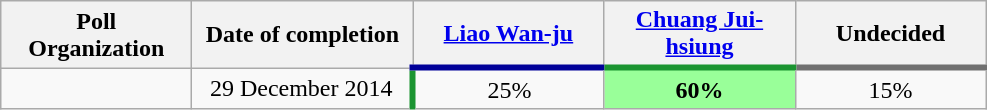<table class=wikitable style="text-align:center">
<tr>
<th style="width:120px;">Poll Organization</th>
<th style="width:140px;">Date of completion</th>
<th style="width:120px; border-bottom:4px solid #000099;"><a href='#'>Liao Wan-ju</a></th>
<th style="width:120px; border-bottom:4px solid #1B9431;"><a href='#'>Chuang Jui-hsiung</a></th>
<th style="width:120px; border-bottom:4px solid #707070;">Undecided</th>
</tr>
<tr>
<td></td>
<td>29 December 2014</td>
<td style="border-left:4px solid #1B9431;">25%</td>
<td style="background-color:#99FF99;"><strong>60%</strong></td>
<td>15%</td>
</tr>
</table>
